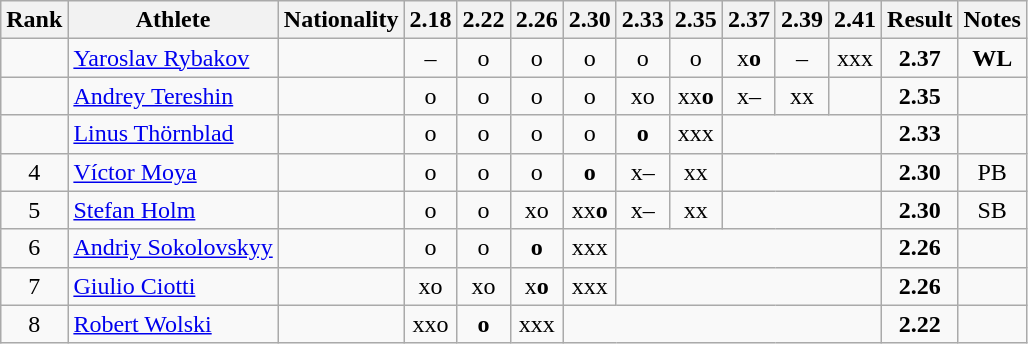<table class="wikitable" style="text-align:center">
<tr>
<th>Rank</th>
<th>Athlete</th>
<th>Nationality</th>
<th>2.18</th>
<th>2.22</th>
<th>2.26</th>
<th>2.30</th>
<th>2.33</th>
<th>2.35</th>
<th>2.37</th>
<th>2.39</th>
<th>2.41</th>
<th>Result</th>
<th>Notes</th>
</tr>
<tr>
<td></td>
<td align="left"><a href='#'>Yaroslav Rybakov</a></td>
<td align=left></td>
<td>–</td>
<td>o</td>
<td>o</td>
<td>o</td>
<td>o</td>
<td>o</td>
<td>x<strong>o</strong></td>
<td>–</td>
<td>xxx</td>
<td><strong>2.37</strong></td>
<td><strong>WL</strong></td>
</tr>
<tr>
<td></td>
<td align="left"><a href='#'>Andrey Tereshin</a></td>
<td align=left></td>
<td>o</td>
<td>o</td>
<td>o</td>
<td>o</td>
<td>xo</td>
<td>xx<strong>o</strong></td>
<td>x–</td>
<td>xx</td>
<td></td>
<td><strong>2.35</strong></td>
<td></td>
</tr>
<tr>
<td></td>
<td align="left"><a href='#'>Linus Thörnblad</a></td>
<td align=left></td>
<td>o</td>
<td>o</td>
<td>o</td>
<td>o</td>
<td><strong>o</strong></td>
<td>xxx</td>
<td colspan=3></td>
<td><strong>2.33</strong></td>
<td></td>
</tr>
<tr>
<td>4</td>
<td align="left"><a href='#'>Víctor Moya</a></td>
<td align=left></td>
<td>o</td>
<td>o</td>
<td>o</td>
<td><strong>o</strong></td>
<td>x–</td>
<td>xx</td>
<td colspan=3></td>
<td><strong>2.30</strong></td>
<td>PB</td>
</tr>
<tr>
<td>5</td>
<td align="left"><a href='#'>Stefan Holm</a></td>
<td align=left></td>
<td>o</td>
<td>o</td>
<td>xo</td>
<td>xx<strong>o</strong></td>
<td>x–</td>
<td>xx</td>
<td colspan=3></td>
<td><strong>2.30</strong></td>
<td>SB</td>
</tr>
<tr>
<td>6</td>
<td align="left"><a href='#'>Andriy Sokolovskyy</a></td>
<td align=left></td>
<td>o</td>
<td>o</td>
<td><strong>o</strong></td>
<td>xxx</td>
<td colspan=5></td>
<td><strong>2.26</strong></td>
<td></td>
</tr>
<tr>
<td>7</td>
<td align="left"><a href='#'>Giulio Ciotti</a></td>
<td align=left></td>
<td>xo</td>
<td>xo</td>
<td>x<strong>o</strong></td>
<td>xxx</td>
<td colspan=5></td>
<td><strong>2.26</strong></td>
<td></td>
</tr>
<tr>
<td>8</td>
<td align="left"><a href='#'>Robert Wolski</a></td>
<td align=left></td>
<td>xxo</td>
<td><strong>o</strong></td>
<td>xxx</td>
<td colspan=6></td>
<td><strong>2.22</strong></td>
<td></td>
</tr>
</table>
